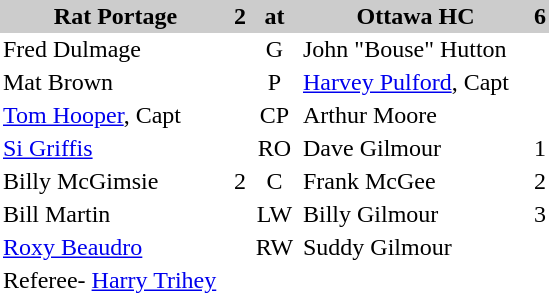<table cellpadding=2 cellspacing=0 border=0>
<tr bgcolor=#cccccc>
<th width=150>Rat Portage</th>
<th>2</th>
<th width=30>at</th>
<th width=150>Ottawa HC</th>
<th>6</th>
</tr>
<tr>
<td>Fred Dulmage</td>
<td></td>
<td align=center>G</td>
<td>John "Bouse" Hutton</td>
<td></td>
<td></td>
</tr>
<tr>
<td>Mat Brown</td>
<td></td>
<td align=center>P</td>
<td><a href='#'>Harvey Pulford</a>, Capt</td>
<td></td>
<td></td>
</tr>
<tr>
<td><a href='#'>Tom Hooper</a>, Capt</td>
<td></td>
<td align=center>CP</td>
<td>Arthur Moore</td>
<td></td>
<td></td>
</tr>
<tr>
<td><a href='#'>Si Griffis</a></td>
<td></td>
<td align=center>RO</td>
<td>Dave Gilmour</td>
<td>1</td>
<td></td>
</tr>
<tr>
<td>Billy McGimsie</td>
<td>2</td>
<td align=center>C</td>
<td>Frank McGee</td>
<td>2</td>
<td></td>
</tr>
<tr>
<td>Bill Martin</td>
<td></td>
<td align=center>LW</td>
<td>Billy Gilmour</td>
<td>3</td>
<td></td>
</tr>
<tr>
<td><a href='#'>Roxy Beaudro</a></td>
<td></td>
<td align=center>RW</td>
<td>Suddy Gilmour</td>
<td></td>
<td></td>
</tr>
<tr>
<td colspan="5">Referee- <a href='#'>Harry Trihey</a></td>
</tr>
<tr>
</tr>
</table>
